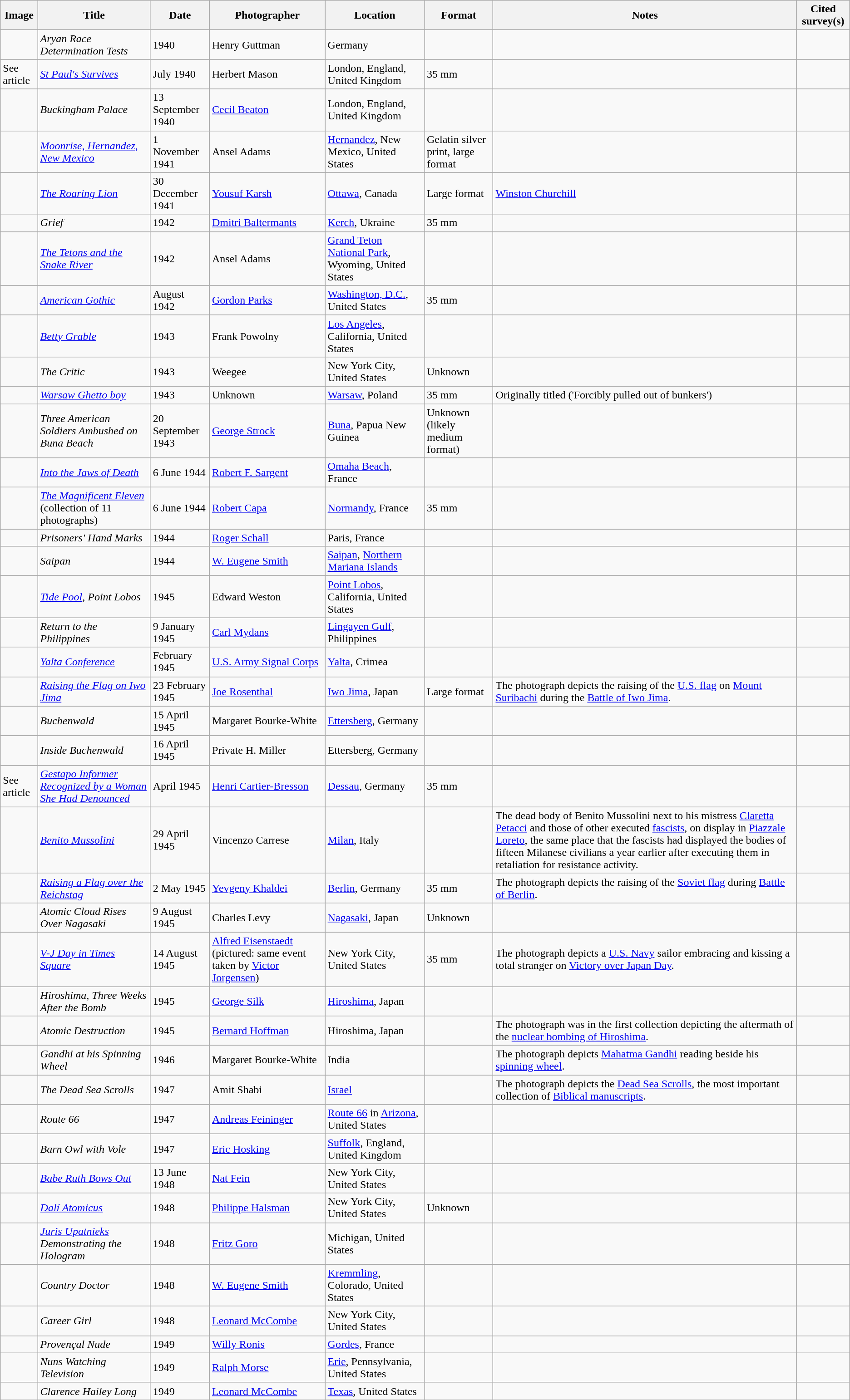<table class="wikitable">
<tr>
<th>Image</th>
<th>Title</th>
<th>Date</th>
<th>Photographer</th>
<th>Location</th>
<th>Format</th>
<th>Notes</th>
<th>Cited survey(s)</th>
</tr>
<tr>
<td></td>
<td><em>Aryan Race Determination Tests</em></td>
<td>1940</td>
<td>Henry Guttman</td>
<td>Germany</td>
<td></td>
<td></td>
<td></td>
</tr>
<tr>
<td>See article</td>
<td><em><a href='#'>St Paul's Survives</a></em></td>
<td>July 1940</td>
<td>Herbert Mason</td>
<td>London, England, United Kingdom</td>
<td>35 mm</td>
<td></td>
<td></td>
</tr>
<tr>
<td></td>
<td><em>Buckingham Palace</em></td>
<td>13 September 1940</td>
<td><a href='#'>Cecil Beaton</a></td>
<td>London, England, United Kingdom</td>
<td></td>
<td></td>
<td></td>
</tr>
<tr>
<td></td>
<td><em><a href='#'>Moonrise, Hernandez, New Mexico</a></em></td>
<td>1 November 1941</td>
<td>Ansel Adams</td>
<td><a href='#'>Hernandez</a>, New Mexico, United States</td>
<td>Gelatin silver print, large format</td>
<td></td>
<td></td>
</tr>
<tr>
<td></td>
<td><em><a href='#'>The Roaring Lion</a></em></td>
<td>30 December 1941</td>
<td><a href='#'>Yousuf Karsh</a></td>
<td><a href='#'>Ottawa</a>, Canada</td>
<td>Large format</td>
<td><a href='#'>Winston Churchill</a></td>
<td></td>
</tr>
<tr>
<td></td>
<td><em>Grief</em></td>
<td>1942</td>
<td><a href='#'>Dmitri Baltermants</a></td>
<td><a href='#'>Kerch</a>, Ukraine</td>
<td>35 mm</td>
<td></td>
<td></td>
</tr>
<tr>
<td></td>
<td><em><a href='#'>The Tetons and the Snake River</a></em></td>
<td>1942</td>
<td>Ansel Adams</td>
<td><a href='#'>Grand Teton National Park</a>, Wyoming, United States</td>
<td></td>
<td></td>
<td></td>
</tr>
<tr>
<td></td>
<td><em><a href='#'>American Gothic</a></em></td>
<td>August 1942</td>
<td><a href='#'>Gordon Parks</a></td>
<td><a href='#'>Washington, D.C.</a>, United States</td>
<td>35 mm</td>
<td></td>
<td></td>
</tr>
<tr>
<td></td>
<td><em><a href='#'>Betty Grable</a></em></td>
<td>1943</td>
<td>Frank Powolny</td>
<td><a href='#'>Los Angeles</a>, California, United States</td>
<td></td>
<td></td>
<td></td>
</tr>
<tr>
<td></td>
<td><em>The Critic</em></td>
<td>1943</td>
<td>Weegee</td>
<td>New York City, United States</td>
<td>Unknown</td>
<td></td>
<td></td>
</tr>
<tr>
<td></td>
<td><em><a href='#'>Warsaw Ghetto boy</a></em></td>
<td>1943</td>
<td>Unknown</td>
<td><a href='#'>Warsaw</a>, Poland</td>
<td>35 mm</td>
<td>Originally titled  ('Forcibly pulled out of bunkers')</td>
<td></td>
</tr>
<tr>
<td></td>
<td><em>Three American Soldiers Ambushed on Buna Beach</em></td>
<td>20 September 1943</td>
<td><a href='#'>George Strock</a></td>
<td><a href='#'>Buna</a>, Papua New Guinea</td>
<td>Unknown (likely medium format)</td>
<td></td>
<td></td>
</tr>
<tr>
<td></td>
<td><em><a href='#'>Into the Jaws of Death</a></em></td>
<td>6 June 1944</td>
<td><a href='#'>Robert F. Sargent</a></td>
<td><a href='#'>Omaha Beach</a>, France</td>
<td></td>
<td></td>
<td></td>
</tr>
<tr>
<td></td>
<td><em><a href='#'>The Magnificent Eleven</a></em> (collection of 11 photographs)</td>
<td>6 June 1944</td>
<td><a href='#'>Robert Capa</a></td>
<td><a href='#'>Normandy</a>, France</td>
<td>35 mm</td>
<td></td>
<td></td>
</tr>
<tr>
<td></td>
<td><em>Prisoners' Hand Marks</em></td>
<td>1944</td>
<td><a href='#'>Roger Schall</a></td>
<td>Paris, France</td>
<td></td>
<td></td>
<td></td>
</tr>
<tr>
<td></td>
<td><em>Saipan</em></td>
<td>1944</td>
<td><a href='#'>W. Eugene Smith</a></td>
<td><a href='#'>Saipan</a>, <a href='#'>Northern Mariana Islands</a></td>
<td></td>
<td></td>
<td></td>
</tr>
<tr>
<td></td>
<td><em><a href='#'>Tide Pool</a>, Point Lobos</em></td>
<td>1945</td>
<td>Edward Weston</td>
<td><a href='#'>Point Lobos</a>, California, United States</td>
<td></td>
<td></td>
<td></td>
</tr>
<tr>
<td></td>
<td><em>Return to the Philippines</em></td>
<td>9 January 1945</td>
<td><a href='#'>Carl Mydans</a></td>
<td><a href='#'>Lingayen Gulf</a>, Philippines</td>
<td></td>
<td></td>
<td></td>
</tr>
<tr>
<td></td>
<td><em><a href='#'>Yalta Conference</a></em></td>
<td>February 1945</td>
<td><a href='#'>U.S. Army Signal Corps</a></td>
<td><a href='#'>Yalta</a>, Crimea</td>
<td></td>
<td></td>
<td></td>
</tr>
<tr>
<td></td>
<td><em><a href='#'>Raising the Flag on Iwo Jima</a></em></td>
<td>23 February 1945</td>
<td><a href='#'>Joe Rosenthal</a></td>
<td><a href='#'>Iwo Jima</a>, Japan</td>
<td>Large format</td>
<td>The photograph depicts the raising of the <a href='#'>U.S. flag</a> on <a href='#'>Mount Suribachi</a> during the <a href='#'>Battle of Iwo Jima</a>.</td>
<td></td>
</tr>
<tr>
<td></td>
<td><em>Buchenwald</em></td>
<td>15 April 1945</td>
<td>Margaret Bourke-White</td>
<td><a href='#'>Ettersberg</a>, Germany</td>
<td></td>
<td></td>
<td></td>
</tr>
<tr>
<td></td>
<td><em>Inside Buchenwald</em></td>
<td>16 April 1945</td>
<td>Private H. Miller</td>
<td>Ettersberg, Germany</td>
<td></td>
<td></td>
<td></td>
</tr>
<tr>
<td>See article</td>
<td><em><a href='#'>Gestapo Informer Recognized by a Woman She Had Denounced</a></em></td>
<td>April 1945</td>
<td><a href='#'>Henri Cartier‐Bresson</a></td>
<td><a href='#'>Dessau</a>, Germany</td>
<td>35 mm</td>
<td></td>
<td></td>
</tr>
<tr>
<td></td>
<td><em><a href='#'>Benito Mussolini</a></em></td>
<td>29 April 1945</td>
<td>Vincenzo Carrese</td>
<td><a href='#'>Milan</a>, Italy</td>
<td></td>
<td>The dead body of Benito Mussolini next to his mistress <a href='#'>Claretta Petacci</a> and those of other executed <a href='#'>fascists</a>, on display in <a href='#'>Piazzale Loreto</a>, the same place that the fascists had displayed the bodies of fifteen Milanese civilians a year earlier after executing them in retaliation for resistance activity.</td>
<td></td>
</tr>
<tr>
<td></td>
<td><em><a href='#'>Raising a Flag over the Reichstag</a></em></td>
<td>2 May 1945</td>
<td><a href='#'>Yevgeny Khaldei</a></td>
<td><a href='#'>Berlin</a>, Germany</td>
<td>35 mm</td>
<td>The photograph depicts the raising of the <a href='#'>Soviet flag</a> during <a href='#'>Battle of Berlin</a>.</td>
<td></td>
</tr>
<tr>
<td></td>
<td><em>Atomic Cloud Rises Over Nagasaki</em></td>
<td>9 August 1945</td>
<td>Charles Levy</td>
<td><a href='#'>Nagasaki</a>, Japan</td>
<td>Unknown</td>
<td></td>
<td></td>
</tr>
<tr>
<td></td>
<td><em><a href='#'>V-J Day in Times Square</a></em></td>
<td>14 August 1945</td>
<td><a href='#'>Alfred Eisenstaedt</a> (pictured: same event taken by <a href='#'>Victor Jorgensen</a>)</td>
<td>New York City, United States</td>
<td>35 mm</td>
<td>The photograph depicts a <a href='#'>U.S. Navy</a> sailor embracing and kissing a total stranger on <a href='#'>Victory over Japan Day</a>.</td>
<td></td>
</tr>
<tr>
<td></td>
<td><em>Hiroshima, Three Weeks After the Bomb</em></td>
<td>1945</td>
<td><a href='#'>George Silk</a></td>
<td><a href='#'>Hiroshima</a>, Japan</td>
<td></td>
<td></td>
<td></td>
</tr>
<tr>
<td></td>
<td><em>Atomic Destruction</em></td>
<td>1945</td>
<td><a href='#'>Bernard Hoffman</a></td>
<td>Hiroshima, Japan</td>
<td></td>
<td>The photograph was in the first collection depicting the aftermath of the <a href='#'>nuclear bombing of Hiroshima</a>.</td>
<td></td>
</tr>
<tr>
<td></td>
<td><em>Gandhi at his Spinning Wheel</em></td>
<td>1946</td>
<td>Margaret Bourke-White</td>
<td>India</td>
<td></td>
<td>The photograph depicts <a href='#'>Mahatma Gandhi</a> reading beside his <a href='#'>spinning wheel</a>.</td>
<td></td>
</tr>
<tr>
<td></td>
<td><em>The Dead Sea Scrolls</em></td>
<td>1947</td>
<td>Amit Shabi</td>
<td><a href='#'>Israel</a></td>
<td></td>
<td>The photograph depicts the <a href='#'>Dead Sea Scrolls</a>, the most important collection of <a href='#'>Biblical manuscripts</a>.</td>
<td></td>
</tr>
<tr>
<td></td>
<td><em>Route 66</em></td>
<td>1947</td>
<td><a href='#'>Andreas Feininger</a></td>
<td><a href='#'>Route 66</a> in <a href='#'>Arizona</a>, United States</td>
<td></td>
<td></td>
<td></td>
</tr>
<tr>
<td></td>
<td><em>Barn Owl with Vole</em></td>
<td>1947</td>
<td><a href='#'>Eric Hosking</a></td>
<td><a href='#'>Suffolk</a>, England, United Kingdom</td>
<td></td>
<td></td>
<td></td>
</tr>
<tr>
<td></td>
<td><em><a href='#'>Babe Ruth Bows Out</a></em></td>
<td>13 June 1948</td>
<td><a href='#'>Nat Fein</a></td>
<td>New York City, United States</td>
<td></td>
<td></td>
<td></td>
</tr>
<tr>
<td></td>
<td><em><a href='#'>Dalí Atomicus</a></em></td>
<td>1948</td>
<td><a href='#'>Philippe Halsman</a></td>
<td>New York City, United States</td>
<td>Unknown</td>
<td></td>
<td></td>
</tr>
<tr>
<td></td>
<td><em><a href='#'>Juris Upatnieks</a> Demonstrating the Hologram</em></td>
<td>1948</td>
<td><a href='#'>Fritz Goro</a></td>
<td>Michigan, United States</td>
<td></td>
<td></td>
<td></td>
</tr>
<tr>
<td></td>
<td><em>Country Doctor</em></td>
<td>1948</td>
<td><a href='#'>W. Eugene Smith</a></td>
<td><a href='#'>Kremmling</a>, Colorado, United States</td>
<td></td>
<td></td>
<td></td>
</tr>
<tr>
<td></td>
<td><em>Career Girl</em></td>
<td>1948</td>
<td><a href='#'>Leonard McCombe</a></td>
<td>New York City, United States</td>
<td></td>
<td></td>
<td></td>
</tr>
<tr>
<td></td>
<td><em>Provençal Nude</em></td>
<td>1949</td>
<td><a href='#'>Willy Ronis</a></td>
<td><a href='#'>Gordes</a>, France</td>
<td></td>
<td></td>
<td></td>
</tr>
<tr>
<td></td>
<td><em>Nuns Watching Television</em></td>
<td>1949</td>
<td><a href='#'>Ralph Morse</a></td>
<td><a href='#'>Erie</a>, Pennsylvania, United States</td>
<td></td>
<td></td>
<td></td>
</tr>
<tr>
<td></td>
<td><em>Clarence Hailey Long</em></td>
<td>1949</td>
<td><a href='#'>Leonard McCombe</a></td>
<td><a href='#'>Texas</a>, United States</td>
<td></td>
<td></td>
<td></td>
</tr>
</table>
